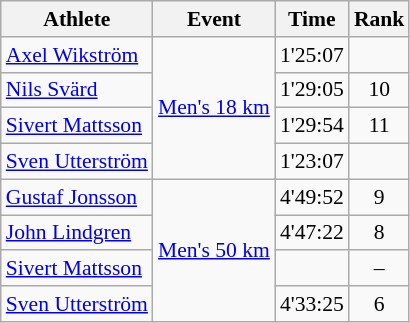<table class="wikitable" border="1" style="font-size:90%">
<tr>
<th>Athlete</th>
<th>Event</th>
<th>Time</th>
<th>Rank</th>
</tr>
<tr>
<td><a href='#'>Axel Wikström</a></td>
<td rowspan="4"><a href='#'>Men's 18 km</a></td>
<td align=center>1'25:07</td>
<td align=center></td>
</tr>
<tr>
<td><a href='#'>Nils Svärd</a></td>
<td align=center>1'29:05</td>
<td align=center>10</td>
</tr>
<tr>
<td><a href='#'>Sivert Mattsson</a></td>
<td align=center>1'29:54</td>
<td align=center>11</td>
</tr>
<tr>
<td><a href='#'>Sven Utterström</a></td>
<td align=center>1'23:07</td>
<td align=center></td>
</tr>
<tr>
<td><a href='#'>Gustaf Jonsson</a></td>
<td rowspan="4"><a href='#'>Men's 50 km</a></td>
<td align=center>4'49:52</td>
<td align=center>9</td>
</tr>
<tr>
<td><a href='#'>John Lindgren</a></td>
<td align=center>4'47:22</td>
<td align=center>8</td>
</tr>
<tr>
<td><a href='#'>Sivert Mattsson</a></td>
<td align=center></td>
<td align=center>–</td>
</tr>
<tr>
<td><a href='#'>Sven Utterström</a></td>
<td align=center>4'33:25</td>
<td align=center>6</td>
</tr>
</table>
